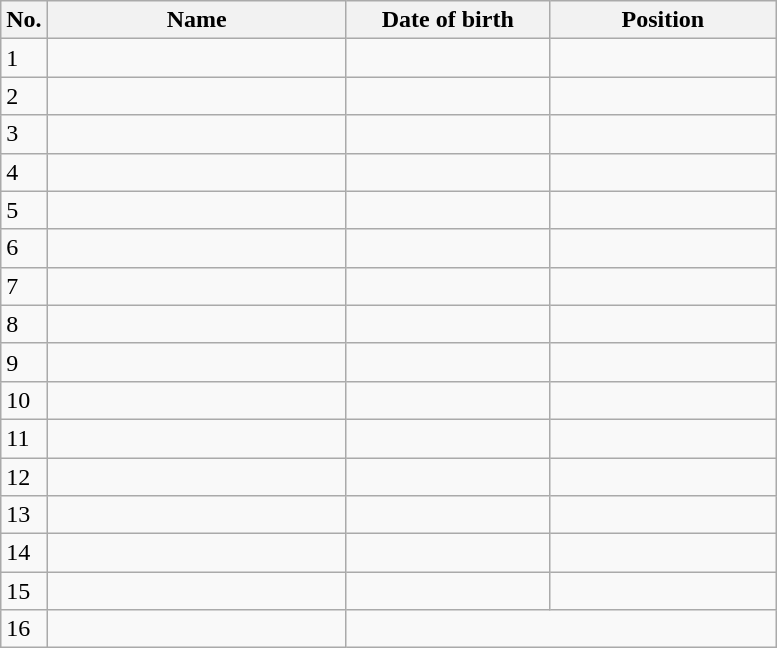<table class=wikitable sortable style=font-size:100%; text-align:center;>
<tr>
<th>No.</th>
<th style=width:12em>Name</th>
<th style=width:8em>Date of birth</th>
<th style=width:9em>Position</th>
</tr>
<tr>
<td>1</td>
<td align=left></td>
<td></td>
<td></td>
</tr>
<tr>
<td>2</td>
<td align=left></td>
<td></td>
<td></td>
</tr>
<tr>
<td>3</td>
<td align=left></td>
<td></td>
<td></td>
</tr>
<tr>
<td>4</td>
<td align=left></td>
<td></td>
<td></td>
</tr>
<tr>
<td>5</td>
<td align=left></td>
<td></td>
<td></td>
</tr>
<tr>
<td>6</td>
<td align=left></td>
<td></td>
<td></td>
</tr>
<tr>
<td>7</td>
<td align=left></td>
<td></td>
<td></td>
</tr>
<tr>
<td>8</td>
<td align=left></td>
<td></td>
<td></td>
</tr>
<tr>
<td>9</td>
<td align=left></td>
<td></td>
<td></td>
</tr>
<tr>
<td>10</td>
<td align=left></td>
<td></td>
<td></td>
</tr>
<tr>
<td>11</td>
<td align=left></td>
<td></td>
<td></td>
</tr>
<tr>
<td>12</td>
<td align=left></td>
<td></td>
<td></td>
</tr>
<tr>
<td>13</td>
<td align=left></td>
<td></td>
<td></td>
</tr>
<tr>
<td>14</td>
<td align=left></td>
<td></td>
<td></td>
</tr>
<tr>
<td>15</td>
<td align=left></td>
<td></td>
<td></td>
</tr>
<tr>
<td>16</td>
<td align=left><br></td>
</tr>
</table>
